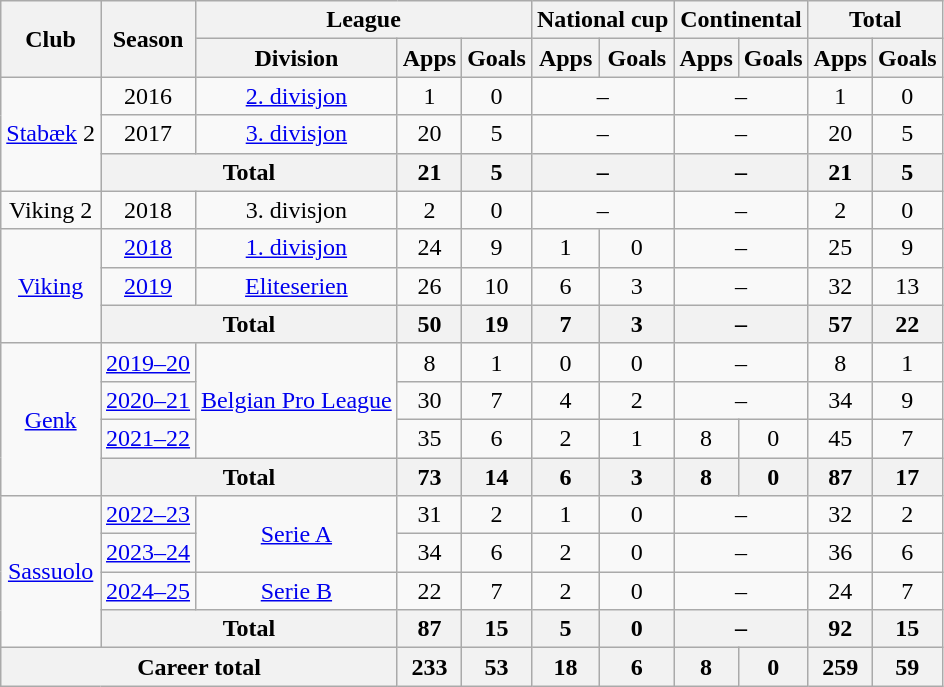<table class="wikitable" style="text-align: center;">
<tr>
<th rowspan="2">Club</th>
<th rowspan="2">Season</th>
<th colspan="3">League</th>
<th colspan="2">National cup</th>
<th colspan="2">Continental</th>
<th colspan="2">Total</th>
</tr>
<tr>
<th>Division</th>
<th>Apps</th>
<th>Goals</th>
<th>Apps</th>
<th>Goals</th>
<th>Apps</th>
<th>Goals</th>
<th>Apps</th>
<th>Goals</th>
</tr>
<tr>
<td rowspan="3"><a href='#'>Stabæk</a> 2</td>
<td>2016</td>
<td><a href='#'>2. divisjon</a></td>
<td>1</td>
<td>0</td>
<td colspan="2">–</td>
<td colspan="2">–</td>
<td>1</td>
<td>0</td>
</tr>
<tr>
<td>2017</td>
<td><a href='#'>3. divisjon</a></td>
<td>20</td>
<td>5</td>
<td colspan="2">–</td>
<td colspan="2">–</td>
<td>20</td>
<td>5</td>
</tr>
<tr>
<th colspan="2">Total</th>
<th>21</th>
<th>5</th>
<th colspan="2">–</th>
<th colspan="2">–</th>
<th>21</th>
<th>5</th>
</tr>
<tr>
<td>Viking 2</td>
<td>2018</td>
<td>3. divisjon</td>
<td>2</td>
<td>0</td>
<td colspan="2">–</td>
<td colspan="2">–</td>
<td>2</td>
<td>0</td>
</tr>
<tr>
<td rowspan="3"><a href='#'>Viking</a></td>
<td><a href='#'>2018</a></td>
<td><a href='#'>1. divisjon</a></td>
<td>24</td>
<td>9</td>
<td>1</td>
<td>0</td>
<td colspan="2">–</td>
<td>25</td>
<td>9</td>
</tr>
<tr>
<td><a href='#'>2019</a></td>
<td><a href='#'>Eliteserien</a></td>
<td>26</td>
<td>10</td>
<td>6</td>
<td>3</td>
<td colspan="2">–</td>
<td>32</td>
<td>13</td>
</tr>
<tr>
<th colspan="2">Total</th>
<th>50</th>
<th>19</th>
<th>7</th>
<th>3</th>
<th colspan="2">–</th>
<th>57</th>
<th>22</th>
</tr>
<tr>
<td rowspan="4"><a href='#'>Genk</a></td>
<td><a href='#'>2019–20</a></td>
<td rowspan="3"><a href='#'>Belgian Pro League</a></td>
<td>8</td>
<td>1</td>
<td>0</td>
<td>0</td>
<td colspan="2">–</td>
<td>8</td>
<td>1</td>
</tr>
<tr>
<td><a href='#'>2020–21</a></td>
<td>30</td>
<td>7</td>
<td>4</td>
<td>2</td>
<td colspan="2">–</td>
<td>34</td>
<td>9</td>
</tr>
<tr>
<td><a href='#'>2021–22</a></td>
<td>35</td>
<td>6</td>
<td>2</td>
<td>1</td>
<td>8</td>
<td>0</td>
<td>45</td>
<td>7</td>
</tr>
<tr>
<th colspan="2">Total</th>
<th>73</th>
<th>14</th>
<th>6</th>
<th>3</th>
<th>8</th>
<th>0</th>
<th>87</th>
<th>17</th>
</tr>
<tr>
<td rowspan="4"><a href='#'>Sassuolo</a></td>
<td><a href='#'>2022–23</a></td>
<td rowspan="2"><a href='#'>Serie A</a></td>
<td>31</td>
<td>2</td>
<td>1</td>
<td>0</td>
<td colspan="2">–</td>
<td>32</td>
<td>2</td>
</tr>
<tr>
<td><a href='#'>2023–24</a></td>
<td>34</td>
<td>6</td>
<td>2</td>
<td>0</td>
<td colspan="2">–</td>
<td>36</td>
<td>6</td>
</tr>
<tr>
<td><a href='#'>2024–25</a></td>
<td><a href='#'>Serie B</a></td>
<td>22</td>
<td>7</td>
<td>2</td>
<td>0</td>
<td colspan="2">–</td>
<td>24</td>
<td>7</td>
</tr>
<tr>
<th colspan="2">Total</th>
<th>87</th>
<th>15</th>
<th>5</th>
<th>0</th>
<th colspan="2">–</th>
<th>92</th>
<th>15</th>
</tr>
<tr>
<th colspan="3">Career total</th>
<th>233</th>
<th>53</th>
<th>18</th>
<th>6</th>
<th>8</th>
<th>0</th>
<th>259</th>
<th>59</th>
</tr>
</table>
